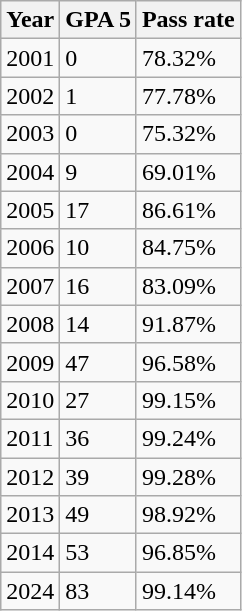<table class="wikitable">
<tr>
<th>Year</th>
<th>GPA 5</th>
<th>Pass rate</th>
</tr>
<tr>
<td>2001</td>
<td>0</td>
<td>78.32%</td>
</tr>
<tr>
<td>2002</td>
<td>1</td>
<td>77.78%</td>
</tr>
<tr>
<td>2003</td>
<td>0</td>
<td>75.32%</td>
</tr>
<tr>
<td>2004</td>
<td>9</td>
<td>69.01%</td>
</tr>
<tr>
<td>2005</td>
<td>17</td>
<td>86.61%</td>
</tr>
<tr>
<td>2006</td>
<td>10</td>
<td>84.75%</td>
</tr>
<tr>
<td>2007</td>
<td>16</td>
<td>83.09%</td>
</tr>
<tr>
<td>2008</td>
<td>14</td>
<td>91.87%</td>
</tr>
<tr>
<td>2009</td>
<td>47</td>
<td>96.58%</td>
</tr>
<tr>
<td>2010</td>
<td>27</td>
<td>99.15%</td>
</tr>
<tr>
<td>2011</td>
<td>36</td>
<td>99.24%</td>
</tr>
<tr>
<td>2012</td>
<td>39</td>
<td>99.28%</td>
</tr>
<tr>
<td>2013</td>
<td>49</td>
<td>98.92%</td>
</tr>
<tr>
<td>2014</td>
<td>53</td>
<td>96.85%</td>
</tr>
<tr>
<td>2024</td>
<td>83</td>
<td>99.14%</td>
</tr>
</table>
